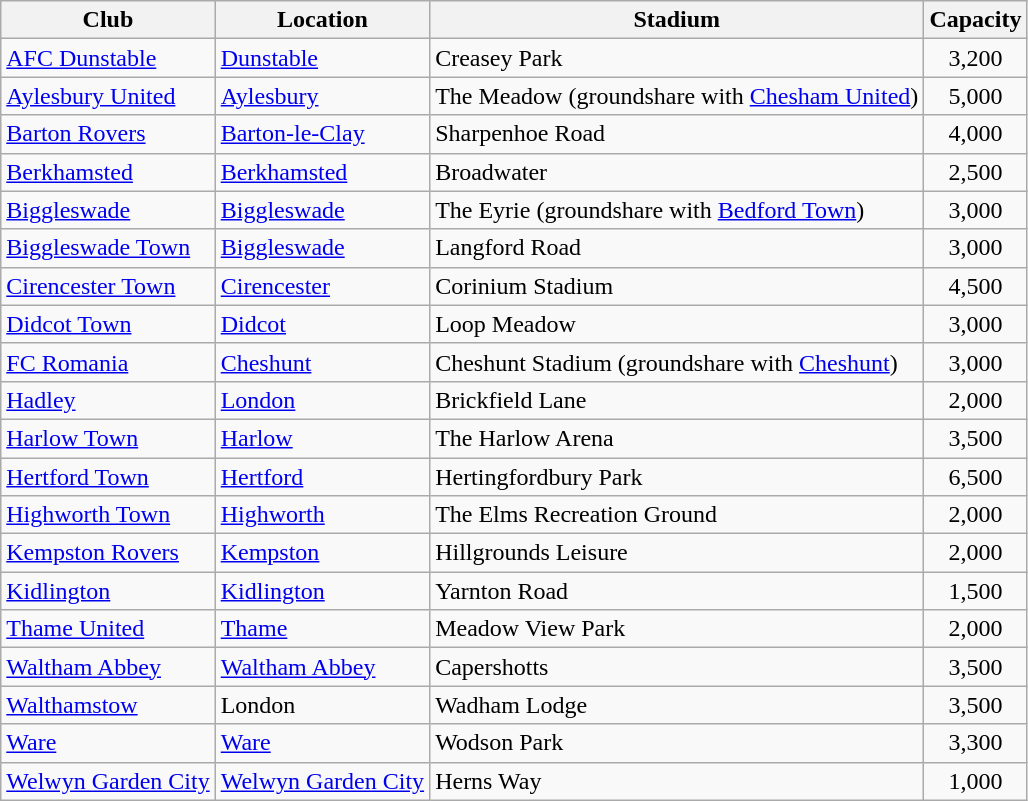<table class="wikitable sortable">
<tr>
<th>Club</th>
<th>Location</th>
<th>Stadium</th>
<th>Capacity</th>
</tr>
<tr>
<td><a href='#'>AFC Dunstable</a></td>
<td><a href='#'>Dunstable</a></td>
<td>Creasey Park</td>
<td align="center">3,200</td>
</tr>
<tr>
<td><a href='#'>Aylesbury United</a></td>
<td><a href='#'>Aylesbury</a></td>
<td>The Meadow (groundshare with <a href='#'>Chesham United</a>)</td>
<td align="center">5,000</td>
</tr>
<tr>
<td><a href='#'>Barton Rovers</a></td>
<td><a href='#'>Barton-le-Clay</a></td>
<td>Sharpenhoe Road</td>
<td align="center">4,000</td>
</tr>
<tr>
<td><a href='#'>Berkhamsted</a></td>
<td><a href='#'>Berkhamsted</a></td>
<td>Broadwater</td>
<td align="center">2,500</td>
</tr>
<tr>
<td><a href='#'>Biggleswade</a></td>
<td><a href='#'>Biggleswade</a></td>
<td>The Eyrie (groundshare with <a href='#'>Bedford Town</a>)</td>
<td align="center">3,000</td>
</tr>
<tr>
<td><a href='#'>Biggleswade Town</a></td>
<td><a href='#'>Biggleswade</a></td>
<td>Langford Road</td>
<td align="center">3,000</td>
</tr>
<tr>
<td><a href='#'>Cirencester Town</a></td>
<td><a href='#'>Cirencester</a></td>
<td>Corinium Stadium</td>
<td align="center">4,500</td>
</tr>
<tr>
<td><a href='#'>Didcot Town</a></td>
<td><a href='#'>Didcot</a></td>
<td>Loop Meadow</td>
<td align="center">3,000</td>
</tr>
<tr>
<td><a href='#'>FC Romania</a></td>
<td><a href='#'>Cheshunt</a></td>
<td>Cheshunt Stadium (groundshare with <a href='#'>Cheshunt</a>)</td>
<td align="center">3,000</td>
</tr>
<tr>
<td><a href='#'>Hadley</a></td>
<td><a href='#'>London</a> </td>
<td>Brickfield Lane</td>
<td align="center">2,000</td>
</tr>
<tr>
<td><a href='#'>Harlow Town</a></td>
<td><a href='#'>Harlow</a></td>
<td>The Harlow Arena</td>
<td align="center">3,500</td>
</tr>
<tr>
<td><a href='#'>Hertford Town</a></td>
<td><a href='#'>Hertford</a></td>
<td>Hertingfordbury Park</td>
<td align="center">6,500</td>
</tr>
<tr>
<td><a href='#'>Highworth Town</a></td>
<td><a href='#'>Highworth</a></td>
<td>The Elms Recreation Ground</td>
<td align="center">2,000</td>
</tr>
<tr>
<td><a href='#'>Kempston Rovers</a></td>
<td><a href='#'>Kempston</a></td>
<td>Hillgrounds Leisure</td>
<td align="center">2,000</td>
</tr>
<tr>
<td><a href='#'>Kidlington</a></td>
<td><a href='#'>Kidlington</a></td>
<td>Yarnton Road</td>
<td align="center">1,500</td>
</tr>
<tr>
<td><a href='#'>Thame United</a></td>
<td><a href='#'>Thame</a></td>
<td>Meadow View Park</td>
<td align="center">2,000</td>
</tr>
<tr>
<td><a href='#'>Waltham Abbey</a></td>
<td><a href='#'>Waltham Abbey</a></td>
<td>Capershotts</td>
<td align="center">3,500</td>
</tr>
<tr>
<td><a href='#'>Walthamstow</a></td>
<td>London </td>
<td>Wadham Lodge</td>
<td align="center">3,500</td>
</tr>
<tr>
<td><a href='#'>Ware</a></td>
<td><a href='#'>Ware</a></td>
<td>Wodson Park</td>
<td align="center">3,300</td>
</tr>
<tr>
<td><a href='#'>Welwyn Garden City</a></td>
<td><a href='#'>Welwyn Garden City</a></td>
<td>Herns Way</td>
<td align="center">1,000</td>
</tr>
</table>
